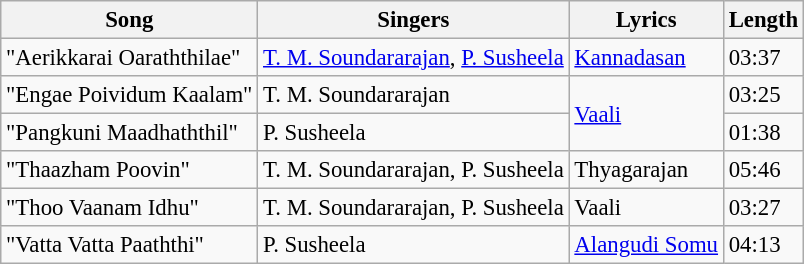<table class="wikitable" style="font-size:95%;">
<tr>
<th>Song</th>
<th>Singers</th>
<th>Lyrics</th>
<th>Length</th>
</tr>
<tr>
<td>"Aerikkarai Oaraththilae"</td>
<td><a href='#'>T. M. Soundararajan</a>, <a href='#'>P. Susheela</a></td>
<td><a href='#'>Kannadasan</a></td>
<td>03:37</td>
</tr>
<tr>
<td>"Engae Poividum Kaalam"</td>
<td>T. M. Soundararajan</td>
<td rowspan=2><a href='#'>Vaali</a></td>
<td>03:25</td>
</tr>
<tr>
<td>"Pangkuni Maadhaththil"</td>
<td>P. Susheela</td>
<td>01:38</td>
</tr>
<tr>
<td>"Thaazham Poovin"</td>
<td>T. M. Soundararajan, P. Susheela</td>
<td>Thyagarajan</td>
<td>05:46</td>
</tr>
<tr>
<td>"Thoo Vaanam Idhu"</td>
<td>T. M. Soundararajan, P. Susheela</td>
<td>Vaali</td>
<td>03:27</td>
</tr>
<tr>
<td>"Vatta Vatta Paaththi"</td>
<td>P. Susheela</td>
<td><a href='#'>Alangudi Somu</a></td>
<td>04:13</td>
</tr>
</table>
